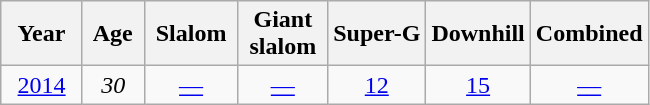<table class=wikitable style="text-align:center">
<tr>
<th>  Year  </th>
<th> Age </th>
<th> Slalom </th>
<th>Giant<br> slalom </th>
<th>Super-G</th>
<th>Downhill</th>
<th>Combined</th>
</tr>
<tr>
<td><a href='#'>2014</a></td>
<td><em>30</em></td>
<td><a href='#'>—</a></td>
<td><a href='#'>—</a></td>
<td><a href='#'>12</a></td>
<td><a href='#'>15</a></td>
<td><a href='#'>—</a></td>
</tr>
</table>
